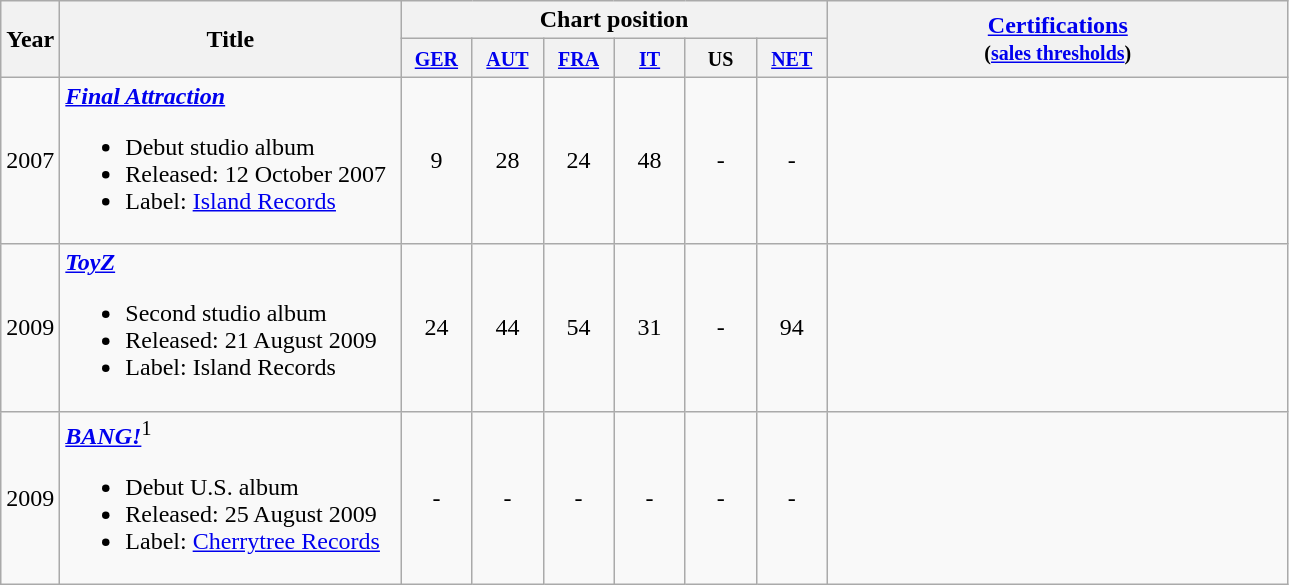<table class="wikitable">
<tr>
<th rowspan="2">Year</th>
<th style="width:220px;" rowspan="2">Title</th>
<th colspan="6">Chart position</th>
<th style="width:300px;" rowspan="2"><a href='#'>Certifications</a><br><small>(<a href='#'>sales thresholds</a>)</small></th>
</tr>
<tr>
<th width="40"><small><a href='#'>GER</a></small></th>
<th width="40"><small><a href='#'>AUT</a></small></th>
<th width="40"><small><a href='#'>FRA</a></small></th>
<th width="40"><small><a href='#'>IT</a></small></th>
<th width="40"><small>US</small></th>
<th width="40"><small><a href='#'>NET</a></small></th>
</tr>
<tr>
<td>2007</td>
<td><strong><em><a href='#'>Final Attraction</a></em></strong><br><ul><li>Debut studio album</li><li>Released: 12 October 2007</li><li>Label: <a href='#'>Island Records</a></li></ul></td>
<td style="text-align:center;">9</td>
<td style="text-align:center;">28</td>
<td style="text-align:center;">24</td>
<td style="text-align:center;">48</td>
<td style="text-align:center;">-</td>
<td style="text-align:center;">-</td>
<td></td>
</tr>
<tr>
<td>2009</td>
<td><strong><em><a href='#'>ToyZ</a></em></strong><br><ul><li>Second studio album</li><li>Released: 21 August 2009</li><li>Label: Island Records</li></ul></td>
<td style="text-align:center;">24</td>
<td style="text-align:center;">44</td>
<td style="text-align:center;">54</td>
<td style="text-align:center;">31</td>
<td style="text-align:center;">-</td>
<td style="text-align:center;">94</td>
<td><small></small></td>
</tr>
<tr>
<td>2009</td>
<td><strong><em><a href='#'>BANG!</a></em></strong><sup>1</sup><br><ul><li>Debut U.S. album</li><li>Released: 25 August 2009</li><li>Label: <a href='#'>Cherrytree Records</a></li></ul></td>
<td style="text-align:center;">-</td>
<td style="text-align:center;">-</td>
<td style="text-align:center;">-</td>
<td style="text-align:center;">-</td>
<td style="text-align:center;">-</td>
<td style="text-align:center;">-</td>
<td><small></small></td>
</tr>
</table>
